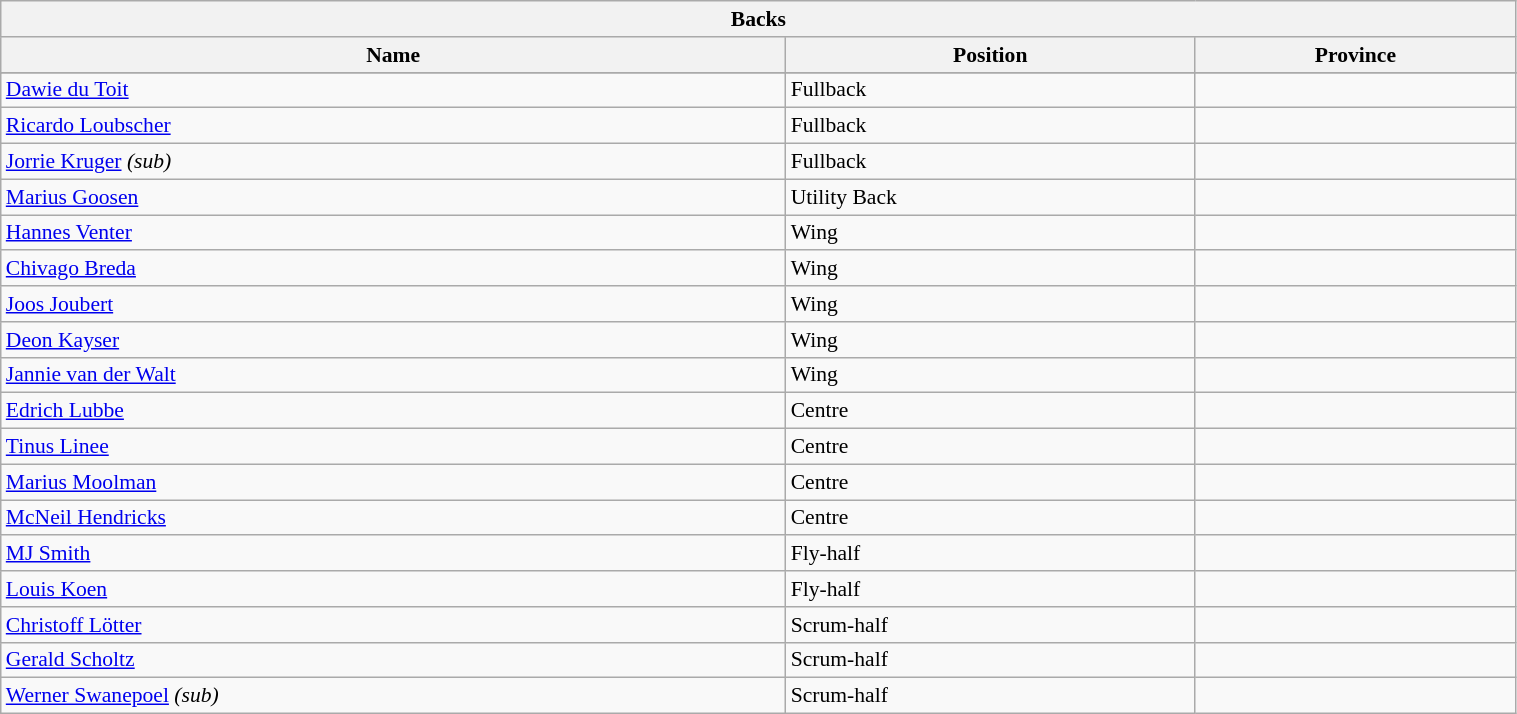<table class="wikitable" style="font-size:90%; width:80%;">
<tr>
<th colspan="3">Backs</th>
</tr>
<tr>
<th>Name</th>
<th>Position</th>
<th>Province</th>
</tr>
<tr>
</tr>
<tr>
<td><a href='#'>Dawie du Toit</a></td>
<td>Fullback</td>
<td></td>
</tr>
<tr>
<td><a href='#'>Ricardo Loubscher</a></td>
<td>Fullback</td>
<td></td>
</tr>
<tr>
<td><a href='#'>Jorrie Kruger</a> <em>(sub)</em></td>
<td>Fullback</td>
<td></td>
</tr>
<tr>
<td><a href='#'>Marius Goosen</a></td>
<td>Utility Back</td>
<td></td>
</tr>
<tr>
<td><a href='#'>Hannes Venter</a></td>
<td>Wing</td>
<td></td>
</tr>
<tr>
<td><a href='#'>Chivago Breda</a></td>
<td>Wing</td>
<td></td>
</tr>
<tr>
<td><a href='#'>Joos Joubert</a></td>
<td>Wing</td>
<td></td>
</tr>
<tr>
<td><a href='#'>Deon Kayser</a></td>
<td>Wing</td>
<td></td>
</tr>
<tr>
<td><a href='#'>Jannie van der Walt</a></td>
<td>Wing</td>
<td></td>
</tr>
<tr>
<td><a href='#'>Edrich Lubbe</a></td>
<td>Centre</td>
<td></td>
</tr>
<tr>
<td><a href='#'>Tinus Linee</a></td>
<td>Centre</td>
<td></td>
</tr>
<tr>
<td><a href='#'>Marius Moolman</a></td>
<td>Centre</td>
<td></td>
</tr>
<tr>
<td><a href='#'>McNeil Hendricks</a></td>
<td>Centre</td>
<td></td>
</tr>
<tr>
<td><a href='#'>MJ Smith</a></td>
<td>Fly-half</td>
<td></td>
</tr>
<tr>
<td><a href='#'>Louis Koen</a></td>
<td>Fly-half</td>
<td></td>
</tr>
<tr>
<td><a href='#'>Christoff Lötter</a></td>
<td>Scrum-half</td>
<td></td>
</tr>
<tr>
<td><a href='#'>Gerald Scholtz</a></td>
<td>Scrum-half</td>
<td></td>
</tr>
<tr>
<td><a href='#'>Werner Swanepoel</a> <em>(sub)</em></td>
<td>Scrum-half</td>
<td></td>
</tr>
</table>
